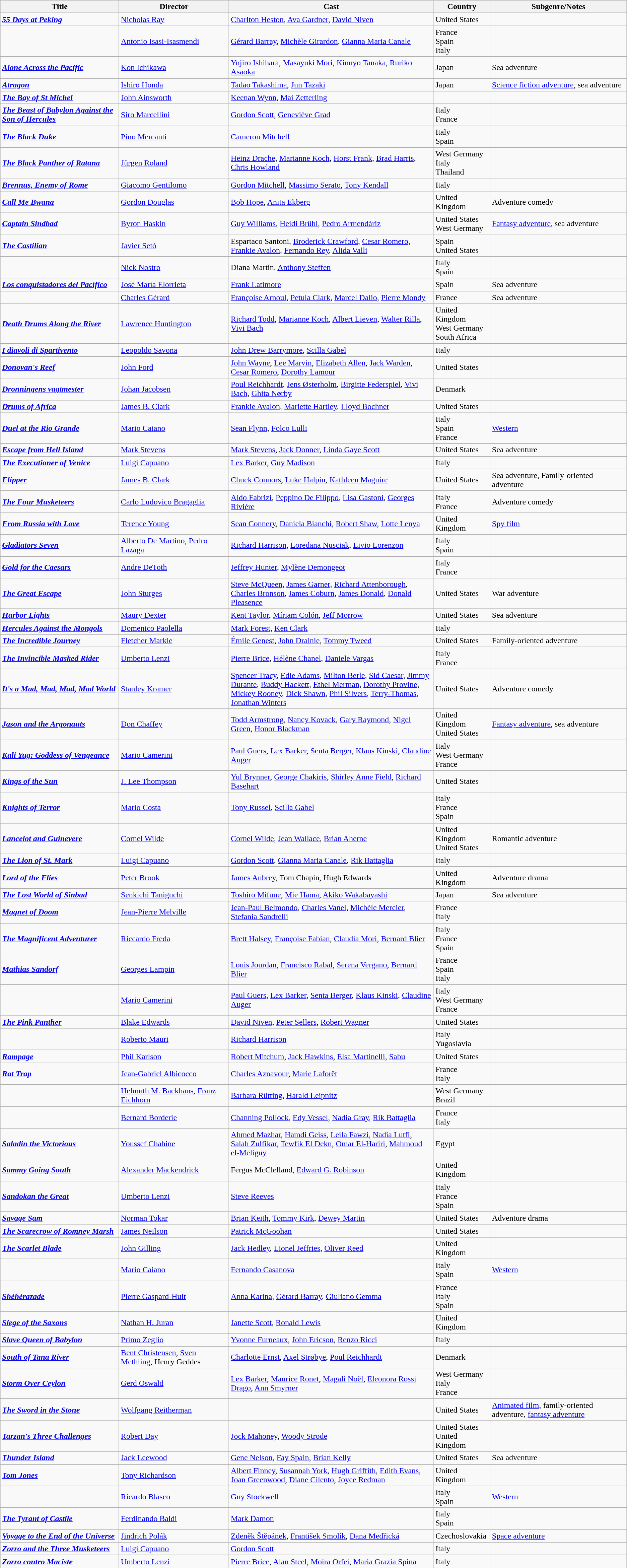<table class="wikitable">
<tr>
<th>Title</th>
<th>Director</th>
<th style="width: 400px;">Cast</th>
<th>Country</th>
<th>Subgenre/Notes</th>
</tr>
<tr>
<td><strong><em><a href='#'>55 Days at Peking</a></em></strong></td>
<td><a href='#'>Nicholas Ray</a></td>
<td><a href='#'>Charlton Heston</a>, <a href='#'>Ava Gardner</a>, <a href='#'>David Niven</a></td>
<td>United States</td>
<td></td>
</tr>
<tr>
<td><strong><em></em></strong></td>
<td><a href='#'>Antonio Isasi-Isasmendi</a></td>
<td><a href='#'>Gérard Barray</a>, <a href='#'>Michèle Girardon</a>, <a href='#'>Gianna Maria Canale</a></td>
<td>France<br>Spain<br>Italy</td>
<td></td>
</tr>
<tr>
<td><strong><em><a href='#'>Alone Across the Pacific</a></em></strong></td>
<td><a href='#'>Kon Ichikawa</a></td>
<td><a href='#'>Yujiro Ishihara</a>, <a href='#'>Masayuki Mori</a>, <a href='#'>Kinuyo Tanaka</a>, <a href='#'>Ruriko Asaoka</a></td>
<td>Japan</td>
<td>Sea adventure</td>
</tr>
<tr>
<td><strong><em><a href='#'>Atragon</a></em></strong></td>
<td><a href='#'>Ishirō Honda</a></td>
<td><a href='#'>Tadao Takashima</a>, <a href='#'>Jun Tazaki</a></td>
<td>Japan</td>
<td><a href='#'>Science fiction adventure</a>, sea adventure</td>
</tr>
<tr>
<td><strong><em><a href='#'>The Bay of St Michel</a></em></strong></td>
<td><a href='#'>John Ainsworth</a></td>
<td><a href='#'>Keenan Wynn</a>, <a href='#'>Mai Zetterling</a></td>
<td></td>
<td></td>
</tr>
<tr>
<td><strong><em><a href='#'>The Beast of Babylon Against the Son of Hercules</a></em></strong></td>
<td><a href='#'>Siro Marcellini</a></td>
<td><a href='#'>Gordon Scott</a>, <a href='#'>Geneviève Grad</a></td>
<td>Italy<br>France</td>
<td></td>
</tr>
<tr>
<td><strong><em><a href='#'>The Black Duke</a></em></strong></td>
<td><a href='#'>Pino Mercanti</a></td>
<td><a href='#'>Cameron Mitchell</a></td>
<td>Italy<br>Spain</td>
<td></td>
</tr>
<tr>
<td><strong><em><a href='#'>The Black Panther of Ratana</a></em></strong></td>
<td><a href='#'>Jürgen Roland</a></td>
<td><a href='#'>Heinz Drache</a>, <a href='#'>Marianne Koch</a>, <a href='#'>Horst Frank</a>, <a href='#'>Brad Harris</a>, <a href='#'>Chris Howland</a></td>
<td>West Germany<br>Italy<br>Thailand</td>
<td></td>
</tr>
<tr>
<td><strong><em><a href='#'>Brennus, Enemy of Rome</a></em></strong></td>
<td><a href='#'>Giacomo Gentilomo</a></td>
<td><a href='#'>Gordon Mitchell</a>, <a href='#'>Massimo Serato</a>, <a href='#'>Tony Kendall</a></td>
<td>Italy</td>
<td></td>
</tr>
<tr>
<td><strong><em><a href='#'>Call Me Bwana</a></em></strong></td>
<td><a href='#'>Gordon Douglas</a></td>
<td><a href='#'>Bob Hope</a>, <a href='#'>Anita Ekberg</a></td>
<td>United Kingdom</td>
<td>Adventure comedy</td>
</tr>
<tr>
<td><strong><em><a href='#'>Captain Sindbad</a></em></strong></td>
<td><a href='#'>Byron Haskin</a></td>
<td><a href='#'>Guy Williams</a>, <a href='#'>Heidi Brühl</a>, <a href='#'>Pedro Armendáriz</a></td>
<td>United States<br>West Germany</td>
<td><a href='#'>Fantasy adventure</a>, sea adventure</td>
</tr>
<tr>
<td><strong><em><a href='#'>The Castilian</a></em></strong></td>
<td><a href='#'>Javier Setó</a></td>
<td>Espartaco Santoni, <a href='#'>Broderick Crawford</a>, <a href='#'>Cesar Romero</a>, <a href='#'>Frankie Avalon</a>, <a href='#'>Fernando Rey</a>, <a href='#'>Alida Valli</a></td>
<td>Spain<br>United States</td>
<td></td>
</tr>
<tr>
<td><strong><em></em></strong></td>
<td><a href='#'>Nick Nostro</a></td>
<td>Diana Martín, <a href='#'>Anthony Steffen</a></td>
<td>Italy<br>Spain</td>
<td></td>
</tr>
<tr>
<td><strong><em><a href='#'>Los conquistadores del Pacífico</a></em></strong></td>
<td><a href='#'>José María Elorrieta</a></td>
<td><a href='#'>Frank Latimore</a></td>
<td>Spain</td>
<td>Sea adventure</td>
</tr>
<tr>
<td><strong><em></em></strong></td>
<td><a href='#'>Charles Gérard</a></td>
<td><a href='#'>Françoise Arnoul</a>, <a href='#'>Petula Clark</a>, <a href='#'>Marcel Dalio</a>, <a href='#'>Pierre Mondy</a></td>
<td>France</td>
<td>Sea adventure</td>
</tr>
<tr>
<td><strong><em><a href='#'>Death Drums Along the River</a></em></strong></td>
<td><a href='#'>Lawrence Huntington</a></td>
<td><a href='#'>Richard Todd</a>, <a href='#'>Marianne Koch</a>, <a href='#'>Albert Lieven</a>, <a href='#'>Walter Rilla</a>, <a href='#'>Vivi Bach</a></td>
<td>United Kingdom<br>West Germany<br>South Africa</td>
<td></td>
</tr>
<tr>
<td><strong><em><a href='#'>I diavoli di Spartivento</a></em></strong></td>
<td><a href='#'>Leopoldo Savona</a></td>
<td><a href='#'>John Drew Barrymore</a>, <a href='#'>Scilla Gabel</a></td>
<td>Italy</td>
<td></td>
</tr>
<tr>
<td><strong><em><a href='#'>Donovan's Reef</a></em></strong></td>
<td><a href='#'>John Ford</a></td>
<td><a href='#'>John Wayne</a>, <a href='#'>Lee Marvin</a>, <a href='#'>Elizabeth Allen</a>, <a href='#'>Jack Warden</a>, <a href='#'>Cesar Romero</a>, <a href='#'>Dorothy Lamour</a></td>
<td>United States</td>
<td></td>
</tr>
<tr>
<td><strong><em><a href='#'>Dronningens vagtmester</a></em></strong></td>
<td><a href='#'>Johan Jacobsen</a></td>
<td><a href='#'>Poul Reichhardt</a>, <a href='#'>Jens Østerholm</a>, <a href='#'>Birgitte Federspiel</a>, <a href='#'>Vivi Bach</a>, <a href='#'>Ghita Nørby</a></td>
<td>Denmark</td>
<td></td>
</tr>
<tr>
<td><strong><em><a href='#'>Drums of Africa</a></em></strong></td>
<td><a href='#'>James B. Clark</a></td>
<td><a href='#'>Frankie Avalon</a>, <a href='#'>Mariette Hartley</a>, <a href='#'>Lloyd Bochner</a></td>
<td>United States</td>
<td></td>
</tr>
<tr>
<td><strong><em><a href='#'>Duel at the Rio Grande</a></em></strong></td>
<td><a href='#'>Mario Caiano</a></td>
<td><a href='#'>Sean Flynn</a>, <a href='#'>Folco Lulli</a></td>
<td>Italy<br>Spain<br>France</td>
<td><a href='#'>Western</a></td>
</tr>
<tr>
<td><strong><em><a href='#'>Escape from Hell Island</a></em></strong></td>
<td><a href='#'>Mark Stevens</a></td>
<td><a href='#'>Mark Stevens</a>, <a href='#'>Jack Donner</a>, <a href='#'>Linda Gaye Scott</a></td>
<td>United States</td>
<td>Sea adventure</td>
</tr>
<tr>
<td><strong><em><a href='#'>The Executioner of Venice</a></em></strong></td>
<td><a href='#'>Luigi Capuano</a></td>
<td><a href='#'>Lex Barker</a>, <a href='#'>Guy Madison</a></td>
<td>Italy</td>
<td></td>
</tr>
<tr>
<td><strong><em><a href='#'>Flipper</a></em></strong></td>
<td><a href='#'>James B. Clark</a></td>
<td><a href='#'>Chuck Connors</a>, <a href='#'>Luke Halpin</a>, <a href='#'>Kathleen Maguire</a></td>
<td>United States</td>
<td>Sea adventure, Family-oriented adventure</td>
</tr>
<tr>
<td><strong><em><a href='#'>The Four Musketeers</a></em></strong></td>
<td><a href='#'>Carlo Ludovico Bragaglia</a></td>
<td><a href='#'>Aldo Fabrizi</a>, <a href='#'>Peppino De Filippo</a>, <a href='#'>Lisa Gastoni</a>, <a href='#'>Georges Rivière</a></td>
<td>Italy<br>France</td>
<td>Adventure comedy</td>
</tr>
<tr>
<td><strong><em><a href='#'>From Russia with Love</a></em></strong></td>
<td><a href='#'>Terence Young</a></td>
<td><a href='#'>Sean Connery</a>, <a href='#'>Daniela Bianchi</a>, <a href='#'>Robert Shaw</a>, <a href='#'>Lotte Lenya</a></td>
<td>United Kingdom</td>
<td><a href='#'>Spy film</a></td>
</tr>
<tr>
<td><strong><em><a href='#'>Gladiators Seven</a></em></strong></td>
<td><a href='#'>Alberto De Martino</a>, <a href='#'>Pedro Lazaga</a></td>
<td><a href='#'>Richard Harrison</a>, <a href='#'>Loredana Nusciak</a>, <a href='#'>Livio Lorenzon</a></td>
<td>Italy<br>Spain</td>
<td></td>
</tr>
<tr>
<td><strong><em><a href='#'>Gold for the Caesars</a></em></strong></td>
<td><a href='#'>Andre DeToth</a></td>
<td><a href='#'>Jeffrey Hunter</a>, <a href='#'>Mylène Demongeot</a></td>
<td>Italy<br>France</td>
<td></td>
</tr>
<tr>
<td><strong><em><a href='#'>The Great Escape</a></em></strong></td>
<td><a href='#'>John Sturges</a></td>
<td><a href='#'>Steve McQueen</a>, <a href='#'>James Garner</a>, <a href='#'>Richard Attenborough</a>, <a href='#'>Charles Bronson</a>, <a href='#'>James Coburn</a>, <a href='#'>James Donald</a>, <a href='#'>Donald Pleasence</a></td>
<td>United States</td>
<td>War adventure</td>
</tr>
<tr>
<td><strong><em><a href='#'>Harbor Lights</a></em></strong></td>
<td><a href='#'>Maury Dexter</a></td>
<td><a href='#'>Kent Taylor</a>, <a href='#'>Míriam Colón</a>, <a href='#'>Jeff Morrow</a></td>
<td>United States</td>
<td>Sea adventure</td>
</tr>
<tr>
<td><strong><em><a href='#'>Hercules Against the Mongols</a></em></strong></td>
<td><a href='#'>Domenico Paolella</a></td>
<td><a href='#'>Mark Forest</a>, <a href='#'>Ken Clark</a></td>
<td>Italy</td>
<td></td>
</tr>
<tr>
<td><strong><em><a href='#'>The Incredible Journey</a></em></strong></td>
<td><a href='#'>Fletcher Markle</a></td>
<td><a href='#'>Émile Genest</a>, <a href='#'>John Drainie</a>, <a href='#'>Tommy Tweed</a></td>
<td>United States</td>
<td>Family-oriented adventure</td>
</tr>
<tr>
<td><strong><em><a href='#'>The Invincible Masked Rider</a></em></strong></td>
<td><a href='#'>Umberto Lenzi</a></td>
<td><a href='#'>Pierre Brice</a>, <a href='#'>Hélène Chanel</a>, <a href='#'>Daniele Vargas</a></td>
<td>Italy<br>France</td>
<td></td>
</tr>
<tr>
<td><strong><em><a href='#'>It's a Mad, Mad, Mad, Mad World</a></em></strong></td>
<td><a href='#'>Stanley Kramer</a></td>
<td><a href='#'>Spencer Tracy</a>, <a href='#'>Edie Adams</a>, <a href='#'>Milton Berle</a>, <a href='#'>Sid Caesar</a>, <a href='#'>Jimmy Durante</a>, <a href='#'>Buddy Hackett</a>, <a href='#'>Ethel Merman</a>, <a href='#'>Dorothy Provine</a>, <a href='#'>Mickey Rooney</a>, <a href='#'>Dick Shawn</a>, <a href='#'>Phil Silvers</a>, <a href='#'>Terry-Thomas</a>, <a href='#'>Jonathan Winters</a></td>
<td>United States</td>
<td>Adventure comedy</td>
</tr>
<tr>
<td><strong><em><a href='#'>Jason and the Argonauts</a></em></strong></td>
<td><a href='#'>Don Chaffey</a></td>
<td><a href='#'>Todd Armstrong</a>, <a href='#'>Nancy Kovack</a>, <a href='#'>Gary Raymond</a>, <a href='#'>Nigel Green</a>, <a href='#'>Honor Blackman</a></td>
<td>United Kingdom<br>United States</td>
<td><a href='#'>Fantasy adventure</a>, sea adventure</td>
</tr>
<tr>
<td><strong><em><a href='#'>Kali Yug: Goddess of Vengeance</a></em></strong></td>
<td><a href='#'>Mario Camerini</a></td>
<td><a href='#'>Paul Guers</a>, <a href='#'>Lex Barker</a>, <a href='#'>Senta Berger</a>, <a href='#'>Klaus Kinski</a>, <a href='#'>Claudine Auger</a></td>
<td>Italy<br>West Germany<br>France</td>
<td></td>
</tr>
<tr>
<td><strong><em><a href='#'>Kings of the Sun</a></em></strong></td>
<td><a href='#'>J. Lee Thompson</a></td>
<td><a href='#'>Yul Brynner</a>, <a href='#'>George Chakiris</a>, <a href='#'>Shirley Anne Field</a>, <a href='#'>Richard Basehart</a></td>
<td>United States</td>
<td></td>
</tr>
<tr>
<td><strong><em><a href='#'>Knights of Terror</a></em></strong></td>
<td><a href='#'>Mario Costa</a></td>
<td><a href='#'>Tony Russel</a>, <a href='#'>Scilla Gabel</a></td>
<td>Italy<br>France<br>Spain</td>
<td></td>
</tr>
<tr>
<td><strong><em><a href='#'>Lancelot and Guinevere</a></em></strong></td>
<td><a href='#'>Cornel Wilde</a></td>
<td><a href='#'>Cornel Wilde</a>, <a href='#'>Jean Wallace</a>, <a href='#'>Brian Aherne</a></td>
<td>United Kingdom<br>United States</td>
<td>Romantic adventure</td>
</tr>
<tr>
<td><strong><em><a href='#'>The Lion of St. Mark</a></em></strong></td>
<td><a href='#'>Luigi Capuano</a></td>
<td><a href='#'>Gordon Scott</a>, <a href='#'>Gianna Maria Canale</a>, <a href='#'>Rik Battaglia</a></td>
<td>Italy</td>
<td></td>
</tr>
<tr>
<td><strong><em><a href='#'>Lord of the Flies</a></em></strong></td>
<td><a href='#'>Peter Brook</a></td>
<td><a href='#'>James Aubrey</a>, Tom Chapin, Hugh Edwards</td>
<td>United Kingdom</td>
<td>Adventure drama</td>
</tr>
<tr>
<td><strong><em><a href='#'>The Lost World of Sinbad</a></em></strong></td>
<td><a href='#'>Senkichi Taniguchi</a></td>
<td><a href='#'>Toshiro Mifune</a>, <a href='#'>Mie Hama</a>, <a href='#'>Akiko Wakabayashi</a></td>
<td>Japan</td>
<td>Sea adventure</td>
</tr>
<tr>
<td><strong><em><a href='#'>Magnet of Doom</a></em></strong></td>
<td><a href='#'>Jean-Pierre Melville</a></td>
<td><a href='#'>Jean-Paul Belmondo</a>, <a href='#'>Charles Vanel</a>, <a href='#'>Michèle Mercier</a>, <a href='#'>Stefania Sandrelli</a></td>
<td>France<br>Italy</td>
<td></td>
</tr>
<tr>
<td><strong><em><a href='#'>The Magnificent Adventurer</a></em></strong></td>
<td><a href='#'>Riccardo Freda</a></td>
<td><a href='#'>Brett Halsey</a>, <a href='#'>Françoise Fabian</a>, <a href='#'>Claudia Mori</a>, <a href='#'>Bernard Blier</a></td>
<td>Italy<br>France<br>Spain</td>
<td></td>
</tr>
<tr>
<td><strong><em><a href='#'>Mathias Sandorf</a></em></strong></td>
<td><a href='#'>Georges Lampin</a></td>
<td><a href='#'>Louis Jourdan</a>, <a href='#'>Francisco Rabal</a>, <a href='#'>Serena Vergano</a>, <a href='#'>Bernard Blier</a></td>
<td>France<br>Spain<br>Italy</td>
<td></td>
</tr>
<tr>
<td><strong><em></em></strong></td>
<td><a href='#'>Mario Camerini</a></td>
<td><a href='#'>Paul Guers</a>, <a href='#'>Lex Barker</a>, <a href='#'>Senta Berger</a>, <a href='#'>Klaus Kinski</a>, <a href='#'>Claudine Auger</a></td>
<td>Italy<br>West Germany<br>France</td>
<td></td>
</tr>
<tr>
<td><strong><em><a href='#'>The Pink Panther</a></em></strong></td>
<td><a href='#'>Blake Edwards</a></td>
<td><a href='#'>David Niven</a>, <a href='#'>Peter Sellers</a>, <a href='#'>Robert Wagner</a></td>
<td>United States</td>
<td></td>
</tr>
<tr>
<td><strong><em></em></strong></td>
<td><a href='#'>Roberto Mauri</a></td>
<td><a href='#'>Richard Harrison</a></td>
<td>Italy<br>Yugoslavia</td>
<td></td>
</tr>
<tr>
<td><strong><em><a href='#'>Rampage</a></em></strong></td>
<td><a href='#'>Phil Karlson</a></td>
<td><a href='#'>Robert Mitchum</a>, <a href='#'>Jack Hawkins</a>, <a href='#'>Elsa Martinelli</a>, <a href='#'>Sabu</a></td>
<td>United States</td>
<td></td>
</tr>
<tr>
<td><strong><em><a href='#'>Rat Trap</a></em></strong></td>
<td><a href='#'>Jean-Gabriel Albicocco</a></td>
<td><a href='#'>Charles Aznavour</a>, <a href='#'>Marie Laforêt</a></td>
<td>France<br>Italy</td>
<td></td>
</tr>
<tr>
<td><strong><em></em></strong></td>
<td><a href='#'>Helmuth M. Backhaus</a>, <a href='#'>Franz Eichhorn</a></td>
<td><a href='#'>Barbara Rütting</a>, <a href='#'>Harald Leipnitz</a></td>
<td>West Germany<br>Brazil</td>
<td></td>
</tr>
<tr>
<td><strong><em></em></strong></td>
<td><a href='#'>Bernard Borderie</a></td>
<td><a href='#'>Channing Pollock</a>, <a href='#'>Edy Vessel</a>, <a href='#'>Nadia Gray</a>, <a href='#'>Rik Battaglia</a></td>
<td>France<br>Italy</td>
<td></td>
</tr>
<tr>
<td><strong><em><a href='#'>Saladin the Victorious</a></em></strong></td>
<td><a href='#'>Youssef Chahine</a></td>
<td><a href='#'>Ahmed Mazhar</a>, <a href='#'>Hamdi Geiss</a>, <a href='#'>Leila Fawzi</a>, <a href='#'>Nadia Lutfi</a>, <a href='#'>Salah Zulfikar</a>, <a href='#'>Tewfik El Dekn</a>, <a href='#'>Omar El-Hariri</a>, <a href='#'>Mahmoud el-Meliguy</a></td>
<td>Egypt</td>
<td></td>
</tr>
<tr>
<td><strong><em><a href='#'>Sammy Going South</a></em></strong></td>
<td><a href='#'>Alexander Mackendrick</a></td>
<td>Fergus McClelland, <a href='#'>Edward G. Robinson</a></td>
<td>United Kingdom</td>
<td></td>
</tr>
<tr>
<td><strong><em><a href='#'>Sandokan the Great</a></em></strong></td>
<td><a href='#'>Umberto Lenzi</a></td>
<td><a href='#'>Steve Reeves</a></td>
<td>Italy<br>France<br>Spain</td>
<td></td>
</tr>
<tr>
<td><strong><em><a href='#'>Savage Sam</a></em></strong></td>
<td><a href='#'>Norman Tokar</a></td>
<td><a href='#'>Brian Keith</a>, <a href='#'>Tommy Kirk</a>, <a href='#'>Dewey Martin</a></td>
<td>United States</td>
<td>Adventure drama</td>
</tr>
<tr>
<td><strong><em><a href='#'>The Scarecrow of Romney Marsh</a></em></strong></td>
<td><a href='#'>James Neilson</a></td>
<td><a href='#'>Patrick McGoohan</a></td>
<td>United States</td>
<td></td>
</tr>
<tr>
<td><strong><em><a href='#'>The Scarlet Blade</a></em></strong></td>
<td><a href='#'>John Gilling</a></td>
<td><a href='#'>Jack Hedley</a>, <a href='#'>Lionel Jeffries</a>, <a href='#'>Oliver Reed</a></td>
<td>United Kingdom</td>
<td></td>
</tr>
<tr>
<td><strong><em></em></strong></td>
<td><a href='#'>Mario Caiano</a></td>
<td><a href='#'>Fernando Casanova</a></td>
<td>Italy<br>Spain</td>
<td><a href='#'>Western</a></td>
</tr>
<tr>
<td><strong><em><a href='#'>Shéhérazade</a></em></strong></td>
<td><a href='#'>Pierre Gaspard-Huit</a></td>
<td><a href='#'>Anna Karina</a>, <a href='#'>Gérard Barray</a>, <a href='#'>Giuliano Gemma</a></td>
<td>France<br>Italy<br>Spain</td>
<td></td>
</tr>
<tr>
<td><strong><em><a href='#'>Siege of the Saxons</a></em></strong></td>
<td><a href='#'>Nathan H. Juran</a></td>
<td><a href='#'>Janette Scott</a>, <a href='#'>Ronald Lewis</a></td>
<td>United Kingdom</td>
<td></td>
</tr>
<tr>
<td><strong><em><a href='#'>Slave Queen of Babylon</a></em></strong></td>
<td><a href='#'>Primo Zeglio</a></td>
<td><a href='#'>Yvonne Furneaux</a>, <a href='#'>John Ericson</a>, <a href='#'>Renzo Ricci</a></td>
<td>Italy</td>
<td></td>
</tr>
<tr>
<td><strong><em><a href='#'>South of Tana River</a></em></strong></td>
<td><a href='#'>Bent Christensen</a>, <a href='#'>Sven Methling</a>, Henry Geddes</td>
<td><a href='#'>Charlotte Ernst</a>, <a href='#'>Axel Strøbye</a>, <a href='#'>Poul Reichhardt</a></td>
<td>Denmark</td>
<td></td>
</tr>
<tr>
<td><strong><em><a href='#'>Storm Over Ceylon</a></em></strong></td>
<td><a href='#'>Gerd Oswald</a></td>
<td><a href='#'>Lex Barker</a>, <a href='#'>Maurice Ronet</a>, <a href='#'>Magali Noël</a>, <a href='#'>Eleonora Rossi Drago</a>, <a href='#'>Ann Smyrner</a></td>
<td>West Germany<br>Italy<br>France</td>
<td></td>
</tr>
<tr>
<td><strong><em><a href='#'>The Sword in the Stone</a></em></strong></td>
<td><a href='#'>Wolfgang Reitherman</a></td>
<td></td>
<td>United States</td>
<td><a href='#'>Animated film</a>, family-oriented adventure, <a href='#'>fantasy adventure</a></td>
</tr>
<tr>
<td><strong><em><a href='#'>Tarzan's Three Challenges</a></em></strong></td>
<td><a href='#'>Robert Day</a></td>
<td><a href='#'>Jock Mahoney</a>, <a href='#'>Woody Strode</a></td>
<td>United States<br>United Kingdom</td>
<td></td>
</tr>
<tr>
<td><strong><em><a href='#'>Thunder Island</a></em></strong></td>
<td><a href='#'>Jack Leewood</a></td>
<td><a href='#'>Gene Nelson</a>, <a href='#'>Fay Spain</a>, <a href='#'>Brian Kelly</a></td>
<td>United States</td>
<td>Sea adventure</td>
</tr>
<tr>
<td><strong><em><a href='#'>Tom Jones</a></em></strong></td>
<td><a href='#'>Tony Richardson</a></td>
<td><a href='#'>Albert Finney</a>, <a href='#'>Susannah York</a>, <a href='#'>Hugh Griffith</a>, <a href='#'>Edith Evans</a>, <a href='#'>Joan Greenwood</a>, <a href='#'>Diane Cilento</a>, <a href='#'>Joyce Redman</a></td>
<td>United Kingdom</td>
<td></td>
</tr>
<tr>
<td><strong><em></em></strong></td>
<td><a href='#'>Ricardo Blasco</a></td>
<td><a href='#'>Guy Stockwell</a></td>
<td>Italy<br>Spain</td>
<td><a href='#'>Western</a></td>
</tr>
<tr>
<td><strong><em><a href='#'>The Tyrant of Castile</a></em></strong></td>
<td><a href='#'>Ferdinando Baldi</a></td>
<td><a href='#'>Mark Damon</a></td>
<td>Italy<br>Spain</td>
<td></td>
</tr>
<tr>
<td><strong><em><a href='#'>Voyage to the End of the Universe</a></em></strong></td>
<td><a href='#'>Jindrich Polák</a></td>
<td><a href='#'>Zdeněk Štěpánek</a>, <a href='#'>František Smolík</a>, <a href='#'>Dana Medřická</a></td>
<td>Czechoslovakia</td>
<td><a href='#'>Space adventure</a></td>
</tr>
<tr>
<td><strong><em><a href='#'>Zorro and the Three Musketeers</a></em></strong></td>
<td><a href='#'>Luigi Capuano</a></td>
<td><a href='#'>Gordon Scott</a></td>
<td>Italy</td>
<td></td>
</tr>
<tr>
<td><strong><em><a href='#'>Zorro contro Maciste</a></em></strong></td>
<td><a href='#'>Umberto Lenzi</a></td>
<td><a href='#'>Pierre Brice</a>, <a href='#'>Alan Steel</a>, <a href='#'>Moira Orfei</a>, <a href='#'>Maria Grazia Spina</a></td>
<td>Italy</td>
<td></td>
</tr>
</table>
